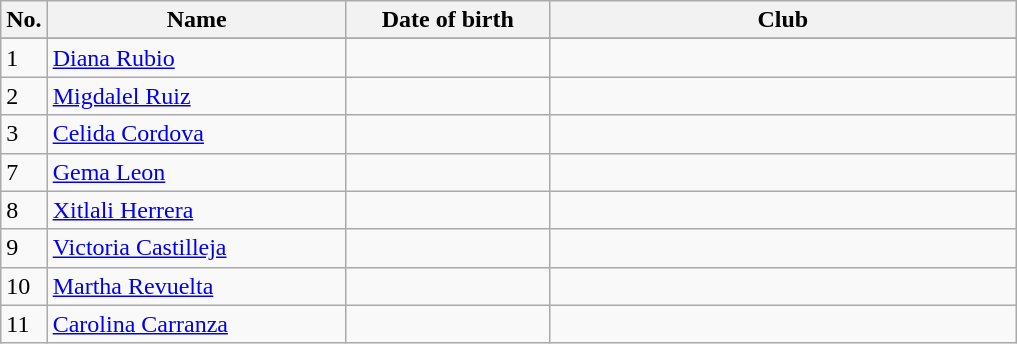<table class=wikitable sortable style=font-size:100%; text-align:center;>
<tr>
<th>No.</th>
<th style=width:12em>Name</th>
<th style=width:8em>Date of birth</th>
<th style=width:19em>Club</th>
</tr>
<tr>
</tr>
<tr ||>
</tr>
<tr>
<td>1</td>
<td><a href='#'>Diana Rubio</a></td>
<td></td>
<td></td>
</tr>
<tr>
<td>2</td>
<td><a href='#'>Migdalel Ruiz</a></td>
<td></td>
<td></td>
</tr>
<tr>
<td>3</td>
<td><a href='#'>Celida Cordova</a></td>
<td></td>
<td></td>
</tr>
<tr>
<td>7</td>
<td><a href='#'>Gema Leon</a></td>
<td></td>
<td></td>
</tr>
<tr>
<td>8</td>
<td><a href='#'>Xitlali Herrera</a></td>
<td></td>
<td></td>
</tr>
<tr>
<td>9</td>
<td><a href='#'>Victoria Castilleja</a></td>
<td></td>
<td></td>
</tr>
<tr>
<td>10</td>
<td><a href='#'>Martha Revuelta</a></td>
<td></td>
<td></td>
</tr>
<tr>
<td>11</td>
<td><a href='#'>Carolina Carranza</a></td>
<td></td>
<td></td>
</tr>
</table>
